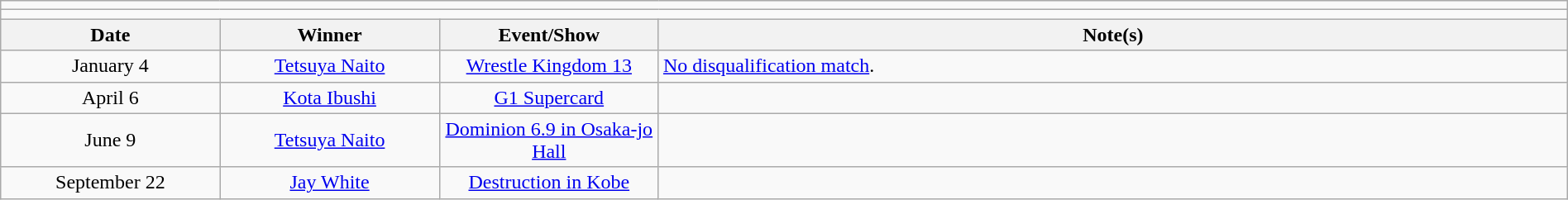<table class="wikitable" style="text-align:center; width:100%;">
<tr>
<td colspan="4"></td>
</tr>
<tr>
<td colspan="4"><strong></strong></td>
</tr>
<tr>
<th width=14%>Date</th>
<th width=14%>Winner</th>
<th width=14%>Event/Show</th>
<th width=58%>Note(s)</th>
</tr>
<tr>
<td>January 4</td>
<td><a href='#'>Tetsuya Naito</a></td>
<td><a href='#'>Wrestle Kingdom 13</a></td>
<td align=left><a href='#'>No disqualification match</a>.</td>
</tr>
<tr>
<td>April 6</td>
<td><a href='#'>Kota Ibushi</a></td>
<td><a href='#'>G1 Supercard</a></td>
<td></td>
</tr>
<tr>
<td>June 9</td>
<td><a href='#'>Tetsuya Naito</a></td>
<td><a href='#'>Dominion 6.9 in Osaka-jo Hall</a></td>
<td></td>
</tr>
<tr>
<td>September 22</td>
<td><a href='#'>Jay White</a></td>
<td><a href='#'>Destruction in Kobe</a></td>
<td></td>
</tr>
</table>
